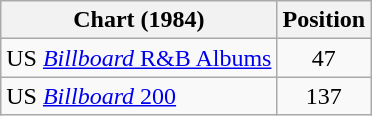<table class="wikitable">
<tr>
<th>Chart (1984)</th>
<th>Position</th>
</tr>
<tr>
<td>US <a href='#'><em>Billboard</em> R&B Albums</a></td>
<td style="text-align:center;">47</td>
</tr>
<tr>
<td>US <a href='#'><em>Billboard</em> 200</a></td>
<td style="text-align:center;">137</td>
</tr>
</table>
